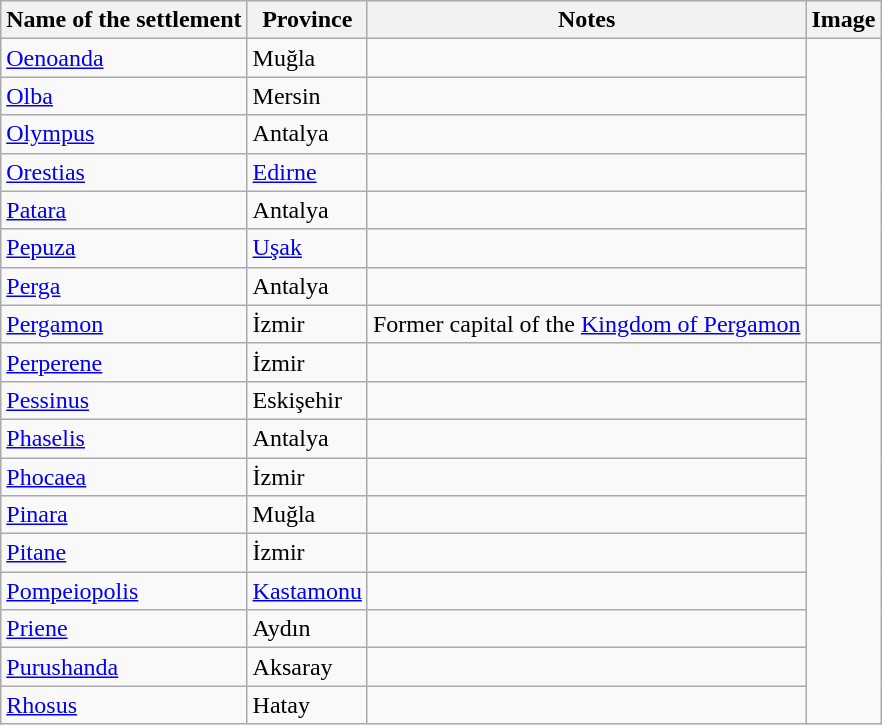<table class="sortable wikitable">
<tr>
<th>Name of the settlement</th>
<th>Province</th>
<th>Notes</th>
<th>Image</th>
</tr>
<tr>
<td><a href='#'>Oenoanda</a></td>
<td>Muğla</td>
<td></td>
</tr>
<tr>
<td><a href='#'>Olba</a></td>
<td>Mersin</td>
<td></td>
</tr>
<tr>
<td><a href='#'>Olympus</a></td>
<td>Antalya</td>
<td></td>
</tr>
<tr>
<td><a href='#'>Orestias</a></td>
<td><a href='#'>Edirne</a></td>
<td></td>
</tr>
<tr>
<td><a href='#'>Patara</a></td>
<td>Antalya</td>
<td></td>
</tr>
<tr>
<td><a href='#'>Pepuza</a></td>
<td><a href='#'>Uşak</a></td>
<td></td>
</tr>
<tr>
<td><a href='#'>Perga</a></td>
<td>Antalya</td>
<td></td>
</tr>
<tr>
<td><a href='#'>Pergamon</a></td>
<td>İzmir</td>
<td>Former capital of the <a href='#'>Kingdom of Pergamon</a></td>
<td></td>
</tr>
<tr>
<td><a href='#'>Perperene</a></td>
<td>İzmir</td>
<td></td>
</tr>
<tr>
<td><a href='#'>Pessinus</a></td>
<td>Eskişehir</td>
<td></td>
</tr>
<tr>
<td><a href='#'>Phaselis</a></td>
<td>Antalya</td>
<td></td>
</tr>
<tr>
<td><a href='#'>Phocaea</a></td>
<td>İzmir</td>
<td></td>
</tr>
<tr>
<td><a href='#'>Pinara</a></td>
<td>Muğla</td>
<td></td>
</tr>
<tr>
<td><a href='#'>Pitane</a></td>
<td>İzmir</td>
<td></td>
</tr>
<tr>
<td><a href='#'>Pompeiopolis</a></td>
<td><a href='#'>Kastamonu</a></td>
<td></td>
</tr>
<tr>
<td><a href='#'>Priene</a></td>
<td>Aydın</td>
<td></td>
</tr>
<tr>
<td><a href='#'>Purushanda</a></td>
<td>Aksaray</td>
<td></td>
</tr>
<tr>
<td><a href='#'>Rhosus</a></td>
<td>Hatay</td>
<td></td>
</tr>
</table>
